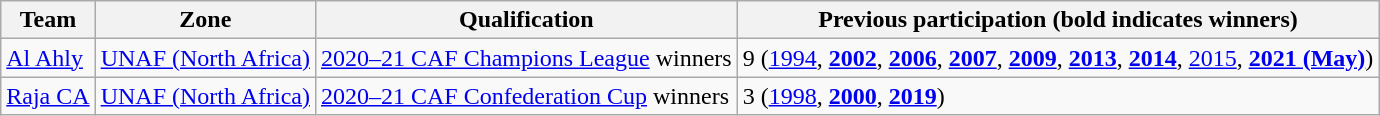<table class="wikitable">
<tr>
<th>Team</th>
<th>Zone</th>
<th>Qualification</th>
<th>Previous participation (bold indicates winners)</th>
</tr>
<tr>
<td> <a href='#'>Al Ahly</a></td>
<td><a href='#'>UNAF (North Africa)</a></td>
<td><a href='#'>2020–21 CAF Champions League</a> winners</td>
<td>9 (<a href='#'>1994</a>, <strong><a href='#'>2002</a></strong>, <strong><a href='#'>2006</a></strong>, <strong><a href='#'>2007</a></strong>, <strong><a href='#'>2009</a></strong>, <strong><a href='#'>2013</a></strong>, <strong><a href='#'>2014</a></strong>, <a href='#'>2015</a>, <strong><a href='#'>2021 (May)</a></strong>)</td>
</tr>
<tr>
<td> <a href='#'>Raja CA</a></td>
<td><a href='#'>UNAF (North Africa)</a></td>
<td><a href='#'>2020–21 CAF Confederation Cup</a> winners</td>
<td>3 (<a href='#'>1998</a>, <strong><a href='#'>2000</a></strong>, <strong><a href='#'>2019</a></strong>)</td>
</tr>
</table>
